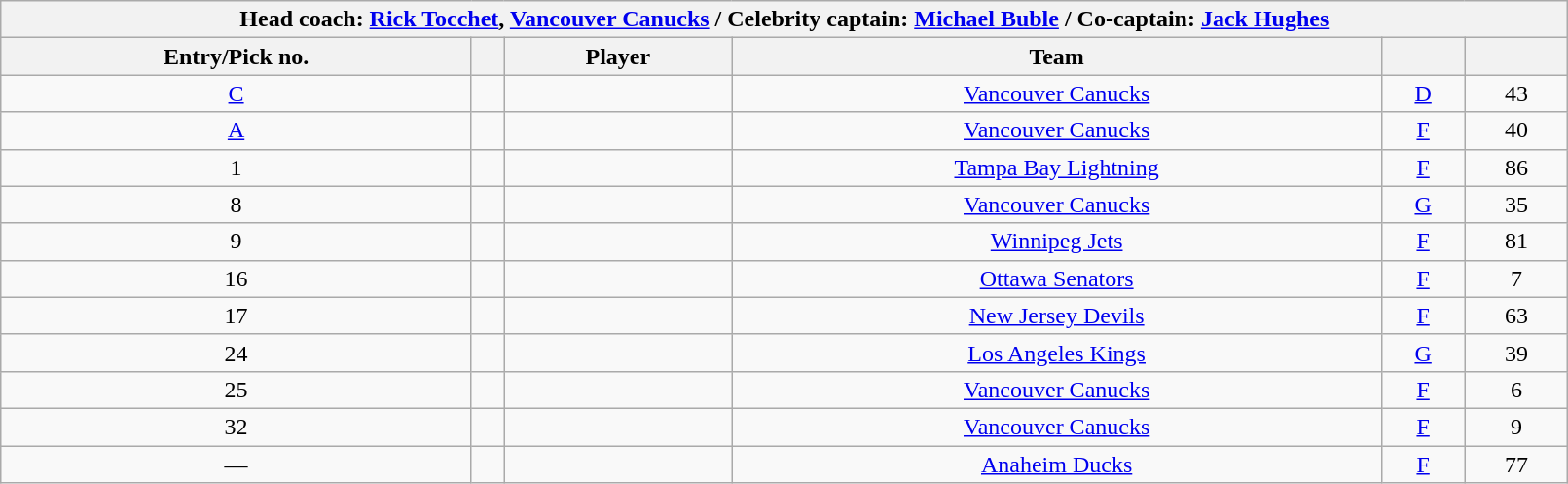<table class="wikitable sortable" style="text-align:center" width="85%">
<tr>
<th colspan=6>Head coach:  <a href='#'>Rick Tocchet</a>, <a href='#'>Vancouver Canucks</a> / Celebrity captain:  <a href='#'>Michael Buble</a> / Co-captain:  <a href='#'>Jack Hughes</a></th>
</tr>
<tr>
<th>Entry/Pick no.</th>
<th></th>
<th>Player</th>
<th>Team</th>
<th></th>
<th></th>
</tr>
<tr>
<td><a href='#'>C</a></td>
<td></td>
<td></td>
<td><a href='#'>Vancouver Canucks</a></td>
<td><a href='#'>D</a></td>
<td>43</td>
</tr>
<tr>
<td><a href='#'>A</a></td>
<td></td>
<td></td>
<td><a href='#'>Vancouver Canucks</a></td>
<td><a href='#'>F</a></td>
<td>40</td>
</tr>
<tr>
<td>1</td>
<td></td>
<td></td>
<td><a href='#'>Tampa Bay Lightning</a></td>
<td><a href='#'>F</a></td>
<td>86</td>
</tr>
<tr>
<td>8</td>
<td></td>
<td></td>
<td><a href='#'>Vancouver Canucks</a></td>
<td><a href='#'>G</a></td>
<td>35</td>
</tr>
<tr>
<td>9</td>
<td></td>
<td></td>
<td><a href='#'>Winnipeg Jets</a></td>
<td><a href='#'>F</a></td>
<td>81</td>
</tr>
<tr>
<td>16</td>
<td></td>
<td></td>
<td><a href='#'>Ottawa Senators</a></td>
<td><a href='#'>F</a></td>
<td>7</td>
</tr>
<tr>
<td>17</td>
<td></td>
<td></td>
<td><a href='#'>New Jersey Devils</a></td>
<td><a href='#'>F</a></td>
<td>63</td>
</tr>
<tr>
<td>24</td>
<td></td>
<td></td>
<td><a href='#'>Los Angeles Kings</a></td>
<td><a href='#'>G</a></td>
<td>39</td>
</tr>
<tr>
<td>25</td>
<td></td>
<td></td>
<td><a href='#'>Vancouver Canucks</a></td>
<td><a href='#'>F</a></td>
<td>6</td>
</tr>
<tr>
<td>32</td>
<td></td>
<td></td>
<td><a href='#'>Vancouver Canucks</a></td>
<td><a href='#'>F</a></td>
<td>9</td>
</tr>
<tr>
<td>—</td>
<td></td>
<td></td>
<td><a href='#'>Anaheim Ducks</a></td>
<td><a href='#'>F</a></td>
<td>77</td>
</tr>
</table>
